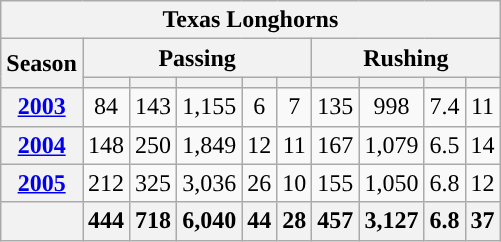<table class="wikitable" style="text-align:center;">
<tr>
<th colspan="13">Texas Longhorns</th>
</tr>
<tr>
<th rowspan="2">Season</th>
<th colspan="5">Passing</th>
<th colspan="4">Rushing</th>
</tr>
<tr>
<th></th>
<th></th>
<th></th>
<th></th>
<th></th>
<th></th>
<th></th>
<th></th>
<th></th>
</tr>
<tr>
<th><a href='#'>2003</a></th>
<td>84</td>
<td>143</td>
<td>1,155</td>
<td>6</td>
<td>7</td>
<td>135</td>
<td>998</td>
<td>7.4</td>
<td>11</td>
</tr>
<tr>
<th><a href='#'>2004</a></th>
<td>148</td>
<td>250</td>
<td>1,849</td>
<td>12</td>
<td>11</td>
<td>167</td>
<td>1,079</td>
<td>6.5</td>
<td>14</td>
</tr>
<tr>
<th><a href='#'>2005</a></th>
<td>212</td>
<td>325</td>
<td>3,036</td>
<td>26</td>
<td>10</td>
<td>155</td>
<td>1,050</td>
<td>6.8</td>
<td>12</td>
</tr>
<tr>
<th></th>
<th>444</th>
<th>718</th>
<th>6,040</th>
<th>44</th>
<th>28</th>
<th>457</th>
<th>3,127</th>
<th>6.8</th>
<th>37</th>
</tr>
</table>
